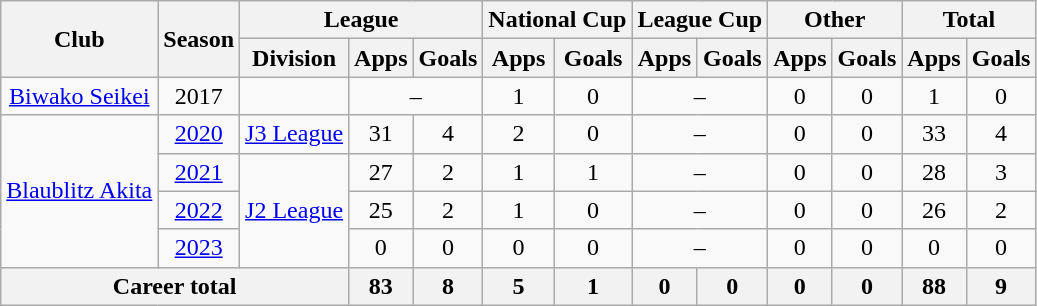<table class="wikitable" style="text-align: center">
<tr>
<th rowspan="2">Club</th>
<th rowspan="2">Season</th>
<th colspan="3">League</th>
<th colspan="2">National Cup</th>
<th colspan="2">League Cup</th>
<th colspan="2">Other</th>
<th colspan="2">Total</th>
</tr>
<tr>
<th>Division</th>
<th>Apps</th>
<th>Goals</th>
<th>Apps</th>
<th>Goals</th>
<th>Apps</th>
<th>Goals</th>
<th>Apps</th>
<th>Goals</th>
<th>Apps</th>
<th>Goals</th>
</tr>
<tr>
<td rowspan="1"><a href='#'>Biwako Seikei</a></td>
<td>2017</td>
<td></td>
<td colspan="2">–</td>
<td>1</td>
<td>0</td>
<td colspan="2">–</td>
<td>0</td>
<td>0</td>
<td>1</td>
<td>0</td>
</tr>
<tr>
<td rowspan="4"><a href='#'>Blaublitz Akita</a></td>
<td><a href='#'>2020</a></td>
<td><a href='#'>J3 League</a></td>
<td>31</td>
<td>4</td>
<td>2</td>
<td>0</td>
<td colspan="2">–</td>
<td>0</td>
<td>0</td>
<td>33</td>
<td>4</td>
</tr>
<tr>
<td><a href='#'>2021</a></td>
<td rowspan=3><a href='#'>J2 League</a></td>
<td>27</td>
<td>2</td>
<td>1</td>
<td>1</td>
<td colspan="2">–</td>
<td>0</td>
<td>0</td>
<td>28</td>
<td>3</td>
</tr>
<tr>
<td><a href='#'>2022</a></td>
<td>25</td>
<td>2</td>
<td>1</td>
<td>0</td>
<td colspan="2">–</td>
<td>0</td>
<td>0</td>
<td>26</td>
<td>2</td>
</tr>
<tr>
<td><a href='#'>2023</a></td>
<td>0</td>
<td>0</td>
<td>0</td>
<td>0</td>
<td colspan="2">–</td>
<td>0</td>
<td>0</td>
<td>0</td>
<td>0</td>
</tr>
<tr>
<th colspan=3>Career total</th>
<th>83</th>
<th>8</th>
<th>5</th>
<th>1</th>
<th>0</th>
<th>0</th>
<th>0</th>
<th>0</th>
<th>88</th>
<th>9</th>
</tr>
</table>
